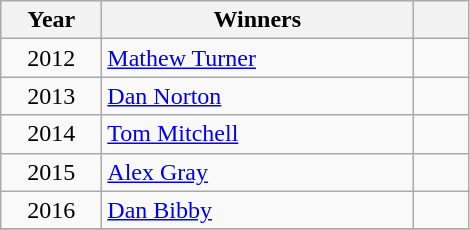<table class="wikitable">
<tr>
<th width=60>Year</th>
<th width=200>Winners</th>
<th width=30></th>
</tr>
<tr>
<td align=center>2012</td>
<td><a href='#'>Mathew Turner</a></td>
<td align=center></td>
</tr>
<tr>
<td align=center>2013</td>
<td><a href='#'>Dan Norton</a></td>
<td align=center></td>
</tr>
<tr>
<td align=center>2014</td>
<td><a href='#'>Tom Mitchell</a></td>
<td align=center></td>
</tr>
<tr>
<td align=center>2015</td>
<td><a href='#'>Alex Gray</a></td>
<td align=center></td>
</tr>
<tr>
<td align=center>2016</td>
<td><a href='#'>Dan Bibby</a></td>
<td align=center></td>
</tr>
<tr>
</tr>
</table>
